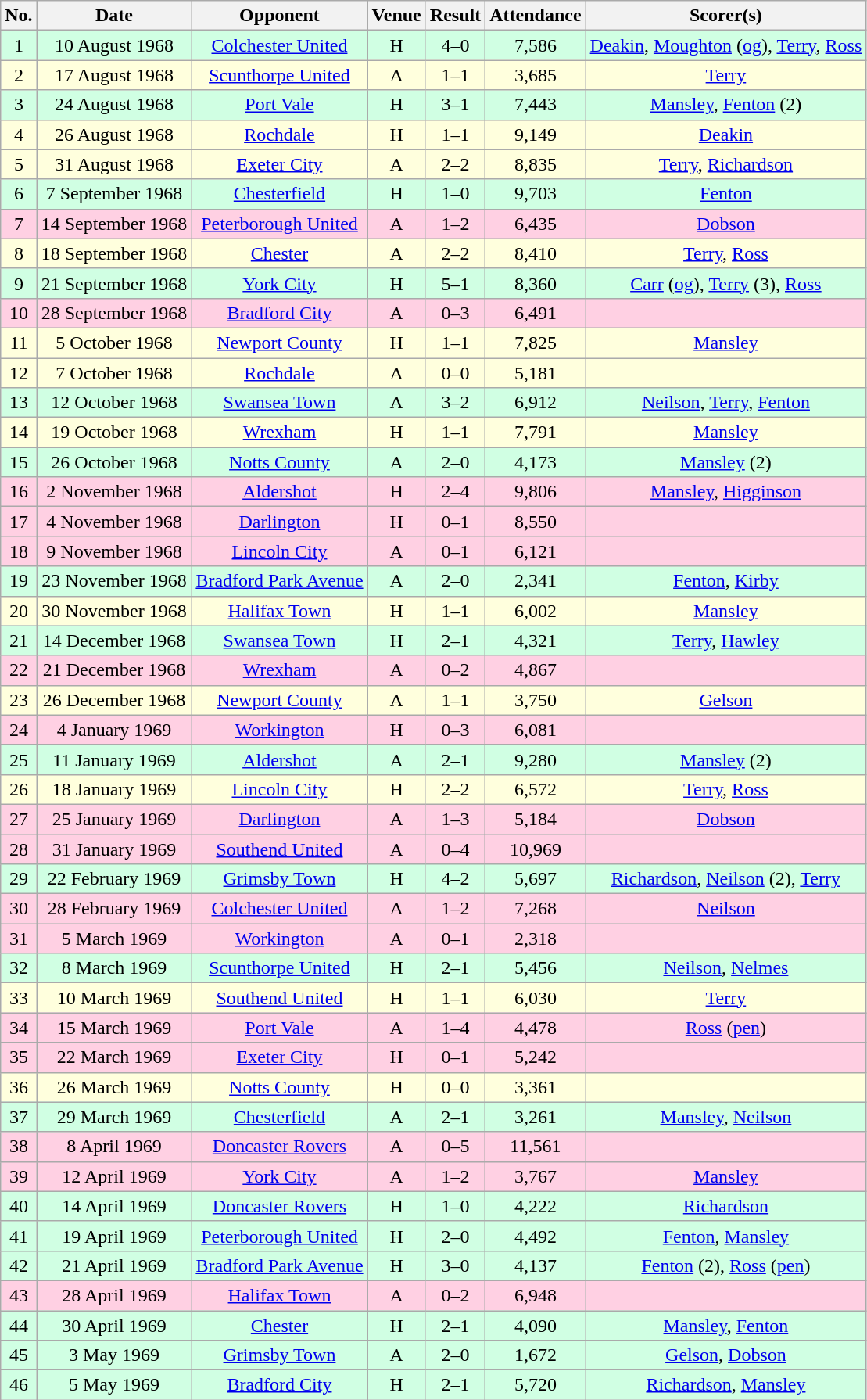<table class="wikitable sortable" style="text-align:center;">
<tr>
<th>No.</th>
<th>Date</th>
<th>Opponent</th>
<th>Venue</th>
<th>Result</th>
<th>Attendance</th>
<th>Scorer(s)</th>
</tr>
<tr style="background:#d0ffe3;">
<td>1</td>
<td>10 August 1968</td>
<td><a href='#'>Colchester United</a></td>
<td>H</td>
<td>4–0</td>
<td>7,586</td>
<td><a href='#'>Deakin</a>, <a href='#'>Moughton</a> (<a href='#'>og</a>), <a href='#'>Terry</a>, <a href='#'>Ross</a></td>
</tr>
<tr style="background:#ffd;">
<td>2</td>
<td>17 August 1968</td>
<td><a href='#'>Scunthorpe United</a></td>
<td>A</td>
<td>1–1</td>
<td>3,685</td>
<td><a href='#'>Terry</a></td>
</tr>
<tr style="background:#d0ffe3;">
<td>3</td>
<td>24 August 1968</td>
<td><a href='#'>Port Vale</a></td>
<td>H</td>
<td>3–1</td>
<td>7,443</td>
<td><a href='#'>Mansley</a>, <a href='#'>Fenton</a> (2)</td>
</tr>
<tr style="background:#ffd;">
<td>4</td>
<td>26 August 1968</td>
<td><a href='#'>Rochdale</a></td>
<td>H</td>
<td>1–1</td>
<td>9,149</td>
<td><a href='#'>Deakin</a></td>
</tr>
<tr style="background:#ffd;">
<td>5</td>
<td>31 August 1968</td>
<td><a href='#'>Exeter City</a></td>
<td>A</td>
<td>2–2</td>
<td>8,835</td>
<td><a href='#'>Terry</a>, <a href='#'>Richardson</a></td>
</tr>
<tr style="background:#d0ffe3;">
<td>6</td>
<td>7 September 1968</td>
<td><a href='#'>Chesterfield</a></td>
<td>H</td>
<td>1–0</td>
<td>9,703</td>
<td><a href='#'>Fenton</a></td>
</tr>
<tr style="background:#ffd0e3;">
<td>7</td>
<td>14 September 1968</td>
<td><a href='#'>Peterborough United</a></td>
<td>A</td>
<td>1–2</td>
<td>6,435</td>
<td><a href='#'>Dobson</a></td>
</tr>
<tr style="background:#ffd;">
<td>8</td>
<td>18 September 1968</td>
<td><a href='#'>Chester</a></td>
<td>A</td>
<td>2–2</td>
<td>8,410</td>
<td><a href='#'>Terry</a>, <a href='#'>Ross</a></td>
</tr>
<tr style="background:#d0ffe3;">
<td>9</td>
<td>21 September 1968</td>
<td><a href='#'>York City</a></td>
<td>H</td>
<td>5–1</td>
<td>8,360</td>
<td><a href='#'>Carr</a> (<a href='#'>og</a>), <a href='#'>Terry</a> (3), <a href='#'>Ross</a></td>
</tr>
<tr style="background:#ffd0e3;">
<td>10</td>
<td>28 September 1968</td>
<td><a href='#'>Bradford City</a></td>
<td>A</td>
<td>0–3</td>
<td>6,491</td>
<td></td>
</tr>
<tr style="background:#ffd;">
<td>11</td>
<td>5 October 1968</td>
<td><a href='#'>Newport County</a></td>
<td>H</td>
<td>1–1</td>
<td>7,825</td>
<td><a href='#'>Mansley</a></td>
</tr>
<tr style="background:#ffd;">
<td>12</td>
<td>7 October 1968</td>
<td><a href='#'>Rochdale</a></td>
<td>A</td>
<td>0–0</td>
<td>5,181</td>
<td></td>
</tr>
<tr style="background:#d0ffe3;">
<td>13</td>
<td>12 October 1968</td>
<td><a href='#'>Swansea Town</a></td>
<td>A</td>
<td>3–2</td>
<td>6,912</td>
<td><a href='#'>Neilson</a>, <a href='#'>Terry</a>, <a href='#'>Fenton</a></td>
</tr>
<tr style="background:#ffd;">
<td>14</td>
<td>19 October 1968</td>
<td><a href='#'>Wrexham</a></td>
<td>H</td>
<td>1–1</td>
<td>7,791</td>
<td><a href='#'>Mansley</a></td>
</tr>
<tr style="background:#d0ffe3;">
<td>15</td>
<td>26 October 1968</td>
<td><a href='#'>Notts County</a></td>
<td>A</td>
<td>2–0</td>
<td>4,173</td>
<td><a href='#'>Mansley</a> (2)</td>
</tr>
<tr style="background:#ffd0e3;">
<td>16</td>
<td>2 November 1968</td>
<td><a href='#'>Aldershot</a></td>
<td>H</td>
<td>2–4</td>
<td>9,806</td>
<td><a href='#'>Mansley</a>, <a href='#'>Higginson</a></td>
</tr>
<tr style="background:#ffd0e3;">
<td>17</td>
<td>4 November 1968</td>
<td><a href='#'>Darlington</a></td>
<td>H</td>
<td>0–1</td>
<td>8,550</td>
<td></td>
</tr>
<tr style="background:#ffd0e3;">
<td>18</td>
<td>9 November 1968</td>
<td><a href='#'>Lincoln City</a></td>
<td>A</td>
<td>0–1</td>
<td>6,121</td>
<td></td>
</tr>
<tr style="background:#d0ffe3;">
<td>19</td>
<td>23 November 1968</td>
<td><a href='#'>Bradford Park Avenue</a></td>
<td>A</td>
<td>2–0</td>
<td>2,341</td>
<td><a href='#'>Fenton</a>, <a href='#'>Kirby</a></td>
</tr>
<tr style="background:#ffd;">
<td>20</td>
<td>30 November 1968</td>
<td><a href='#'>Halifax Town</a></td>
<td>H</td>
<td>1–1</td>
<td>6,002</td>
<td><a href='#'>Mansley</a></td>
</tr>
<tr style="background:#d0ffe3;">
<td>21</td>
<td>14 December 1968</td>
<td><a href='#'>Swansea Town</a></td>
<td>H</td>
<td>2–1</td>
<td>4,321</td>
<td><a href='#'>Terry</a>, <a href='#'>Hawley</a></td>
</tr>
<tr style="background:#ffd0e3;">
<td>22</td>
<td>21 December 1968</td>
<td><a href='#'>Wrexham</a></td>
<td>A</td>
<td>0–2</td>
<td>4,867</td>
<td></td>
</tr>
<tr style="background:#ffd;">
<td>23</td>
<td>26 December 1968</td>
<td><a href='#'>Newport County</a></td>
<td>A</td>
<td>1–1</td>
<td>3,750</td>
<td><a href='#'>Gelson</a></td>
</tr>
<tr style="background:#ffd0e3;">
<td>24</td>
<td>4 January 1969</td>
<td><a href='#'>Workington</a></td>
<td>H</td>
<td>0–3</td>
<td>6,081</td>
<td></td>
</tr>
<tr style="background:#d0ffe3;">
<td>25</td>
<td>11 January 1969</td>
<td><a href='#'>Aldershot</a></td>
<td>A</td>
<td>2–1</td>
<td>9,280</td>
<td><a href='#'>Mansley</a> (2)</td>
</tr>
<tr style="background:#ffd;">
<td>26</td>
<td>18 January 1969</td>
<td><a href='#'>Lincoln City</a></td>
<td>H</td>
<td>2–2</td>
<td>6,572</td>
<td><a href='#'>Terry</a>, <a href='#'>Ross</a></td>
</tr>
<tr style="background:#ffd0e3;">
<td>27</td>
<td>25 January 1969</td>
<td><a href='#'>Darlington</a></td>
<td>A</td>
<td>1–3</td>
<td>5,184</td>
<td><a href='#'>Dobson</a></td>
</tr>
<tr style="background:#ffd0e3;">
<td>28</td>
<td>31 January 1969</td>
<td><a href='#'>Southend United</a></td>
<td>A</td>
<td>0–4</td>
<td>10,969</td>
<td></td>
</tr>
<tr style="background:#d0ffe3;">
<td>29</td>
<td>22 February 1969</td>
<td><a href='#'>Grimsby Town</a></td>
<td>H</td>
<td>4–2</td>
<td>5,697</td>
<td><a href='#'>Richardson</a>, <a href='#'>Neilson</a> (2), <a href='#'>Terry</a></td>
</tr>
<tr style="background:#ffd0e3;">
<td>30</td>
<td>28 February 1969</td>
<td><a href='#'>Colchester United</a></td>
<td>A</td>
<td>1–2</td>
<td>7,268</td>
<td><a href='#'>Neilson</a></td>
</tr>
<tr style="background:#ffd0e3;">
<td>31</td>
<td>5 March 1969</td>
<td><a href='#'>Workington</a></td>
<td>A</td>
<td>0–1</td>
<td>2,318</td>
<td></td>
</tr>
<tr style="background:#d0ffe3;">
<td>32</td>
<td>8 March 1969</td>
<td><a href='#'>Scunthorpe United</a></td>
<td>H</td>
<td>2–1</td>
<td>5,456</td>
<td><a href='#'>Neilson</a>, <a href='#'>Nelmes</a></td>
</tr>
<tr style="background:#ffd;">
<td>33</td>
<td>10 March 1969</td>
<td><a href='#'>Southend United</a></td>
<td>H</td>
<td>1–1</td>
<td>6,030</td>
<td><a href='#'>Terry</a></td>
</tr>
<tr style="background:#ffd0e3;">
<td>34</td>
<td>15 March 1969</td>
<td><a href='#'>Port Vale</a></td>
<td>A</td>
<td>1–4</td>
<td>4,478</td>
<td><a href='#'>Ross</a> (<a href='#'>pen</a>)</td>
</tr>
<tr style="background:#ffd0e3;">
<td>35</td>
<td>22 March 1969</td>
<td><a href='#'>Exeter City</a></td>
<td>H</td>
<td>0–1</td>
<td>5,242</td>
<td></td>
</tr>
<tr style="background:#ffd;">
<td>36</td>
<td>26 March 1969</td>
<td><a href='#'>Notts County</a></td>
<td>H</td>
<td>0–0</td>
<td>3,361</td>
<td></td>
</tr>
<tr style="background:#d0ffe3;">
<td>37</td>
<td>29 March 1969</td>
<td><a href='#'>Chesterfield</a></td>
<td>A</td>
<td>2–1</td>
<td>3,261</td>
<td><a href='#'>Mansley</a>, <a href='#'>Neilson</a></td>
</tr>
<tr style="background:#ffd0e3;">
<td>38</td>
<td>8 April 1969</td>
<td><a href='#'>Doncaster Rovers</a></td>
<td>A</td>
<td>0–5</td>
<td>11,561</td>
<td></td>
</tr>
<tr style="background:#ffd0e3;">
<td>39</td>
<td>12 April 1969</td>
<td><a href='#'>York City</a></td>
<td>A</td>
<td>1–2</td>
<td>3,767</td>
<td><a href='#'>Mansley</a></td>
</tr>
<tr style="background:#d0ffe3;">
<td>40</td>
<td>14 April 1969</td>
<td><a href='#'>Doncaster Rovers</a></td>
<td>H</td>
<td>1–0</td>
<td>4,222</td>
<td><a href='#'>Richardson</a></td>
</tr>
<tr style="background:#d0ffe3;">
<td>41</td>
<td>19 April 1969</td>
<td><a href='#'>Peterborough United</a></td>
<td>H</td>
<td>2–0</td>
<td>4,492</td>
<td><a href='#'>Fenton</a>, <a href='#'>Mansley</a></td>
</tr>
<tr style="background:#d0ffe3;">
<td>42</td>
<td>21 April 1969</td>
<td><a href='#'>Bradford Park Avenue</a></td>
<td>H</td>
<td>3–0</td>
<td>4,137</td>
<td><a href='#'>Fenton</a> (2), <a href='#'>Ross</a> (<a href='#'>pen</a>)</td>
</tr>
<tr style="background:#ffd0e3;">
<td>43</td>
<td>28 April 1969</td>
<td><a href='#'>Halifax Town</a></td>
<td>A</td>
<td>0–2</td>
<td>6,948</td>
<td></td>
</tr>
<tr style="background:#d0ffe3;">
<td>44</td>
<td>30 April 1969</td>
<td><a href='#'>Chester</a></td>
<td>H</td>
<td>2–1</td>
<td>4,090</td>
<td><a href='#'>Mansley</a>, <a href='#'>Fenton</a></td>
</tr>
<tr style="background:#d0ffe3;">
<td>45</td>
<td>3 May 1969</td>
<td><a href='#'>Grimsby Town</a></td>
<td>A</td>
<td>2–0</td>
<td>1,672</td>
<td><a href='#'>Gelson</a>, <a href='#'>Dobson</a></td>
</tr>
<tr style="background:#d0ffe3;">
<td>46</td>
<td>5 May 1969</td>
<td><a href='#'>Bradford City</a></td>
<td>H</td>
<td>2–1</td>
<td>5,720</td>
<td><a href='#'>Richardson</a>, <a href='#'>Mansley</a></td>
</tr>
</table>
